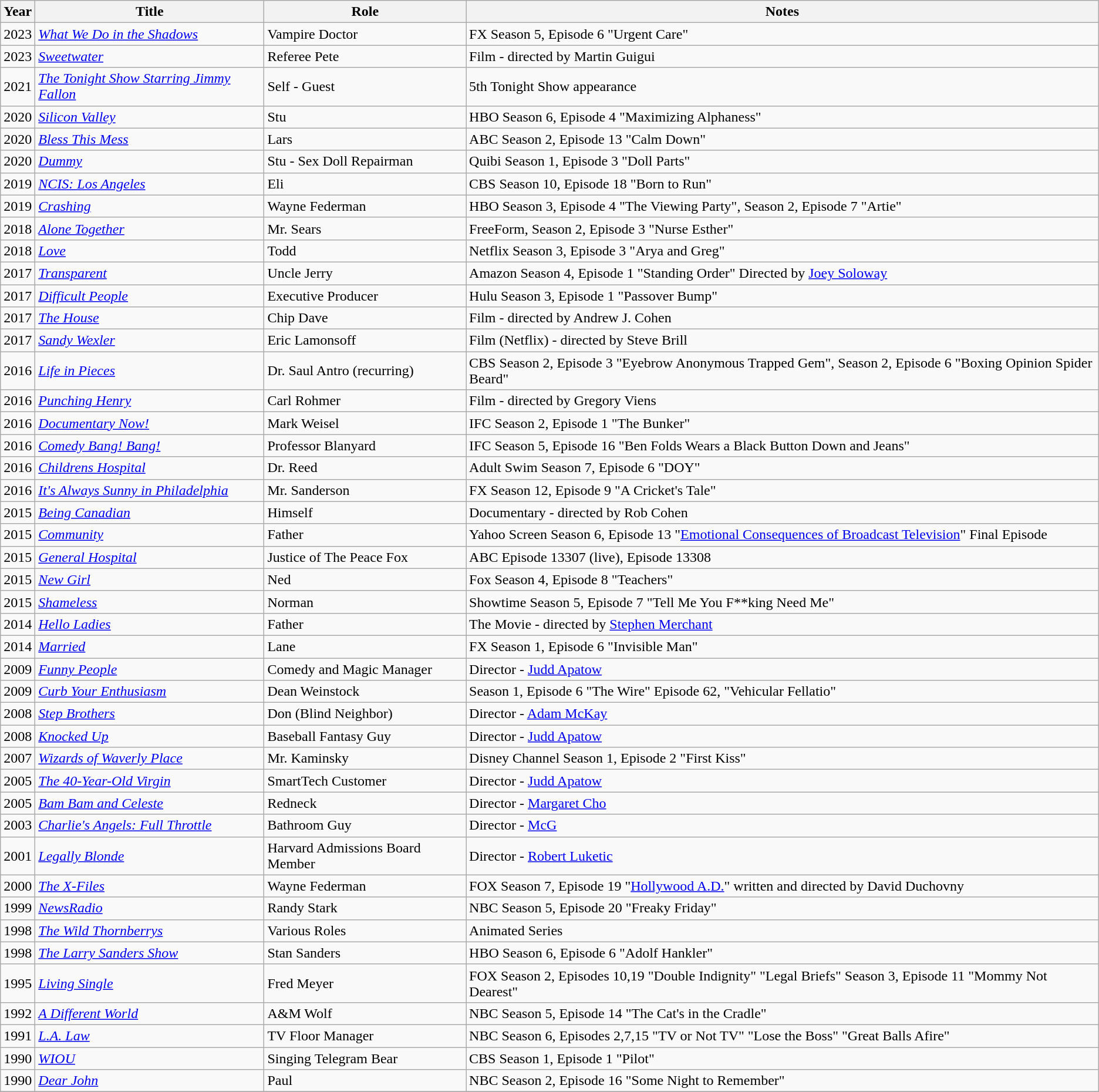<table class="wikitable sortable">
<tr>
<th>Year</th>
<th>Title</th>
<th>Role</th>
<th class="unsortable">Notes</th>
</tr>
<tr>
<td>2023</td>
<td><em><a href='#'>What We Do in the Shadows</a></em></td>
<td>Vampire Doctor</td>
<td>FX Season 5, Episode 6 "Urgent Care"</td>
</tr>
<tr>
<td>2023</td>
<td><em><a href='#'>Sweetwater</a></em></td>
<td>Referee Pete</td>
<td>Film - directed by Martin Guigui</td>
</tr>
<tr>
<td>2021</td>
<td><em><a href='#'>The Tonight Show Starring Jimmy Fallon</a></em></td>
<td>Self - Guest</td>
<td>5th Tonight Show appearance</td>
</tr>
<tr>
<td>2020</td>
<td><em><a href='#'>Silicon Valley</a></em></td>
<td>Stu</td>
<td>HBO Season 6, Episode 4 "Maximizing Alphaness"</td>
</tr>
<tr>
<td>2020</td>
<td><em><a href='#'>Bless This Mess</a></em></td>
<td>Lars</td>
<td>ABC Season 2, Episode 13 "Calm Down"</td>
</tr>
<tr>
<td>2020</td>
<td><em><a href='#'>Dummy</a></em></td>
<td>Stu - Sex Doll Repairman</td>
<td>Quibi Season 1, Episode 3 "Doll Parts"</td>
</tr>
<tr>
<td>2019</td>
<td><em><a href='#'>NCIS: Los Angeles</a></em></td>
<td>Eli</td>
<td>CBS Season 10, Episode 18 "Born to Run"</td>
</tr>
<tr>
<td>2019</td>
<td><em><a href='#'>Crashing</a></em></td>
<td>Wayne Federman</td>
<td>HBO Season 3, Episode 4 "The Viewing Party", Season 2, Episode 7 "Artie"</td>
</tr>
<tr>
<td>2018</td>
<td><em><a href='#'>Alone Together</a></em></td>
<td>Mr. Sears</td>
<td>FreeForm, Season 2, Episode 3 "Nurse Esther"</td>
</tr>
<tr>
<td>2018</td>
<td><em><a href='#'>Love</a></em></td>
<td>Todd</td>
<td>Netflix Season 3, Episode 3 "Arya and Greg"</td>
</tr>
<tr>
<td>2017</td>
<td><em><a href='#'>Transparent</a></em></td>
<td>Uncle Jerry</td>
<td>Amazon Season 4, Episode 1 "Standing Order" Directed by <a href='#'>Joey Soloway</a></td>
</tr>
<tr>
<td>2017</td>
<td><em><a href='#'>Difficult People</a></em></td>
<td>Executive Producer</td>
<td>Hulu Season 3, Episode 1 "Passover Bump"</td>
</tr>
<tr>
<td>2017</td>
<td><em><a href='#'>The House</a></em></td>
<td>Chip Dave</td>
<td>Film - directed by Andrew J. Cohen</td>
</tr>
<tr>
<td>2017</td>
<td><em><a href='#'>Sandy Wexler</a></em></td>
<td>Eric Lamonsoff</td>
<td>Film (Netflix) - directed by Steve Brill</td>
</tr>
<tr>
<td>2016</td>
<td><em><a href='#'>Life in Pieces</a></em></td>
<td>Dr. Saul Antro (recurring)</td>
<td>CBS Season 2, Episode 3 "Eyebrow Anonymous Trapped Gem", Season 2, Episode 6 "Boxing Opinion Spider Beard"</td>
</tr>
<tr>
<td>2016</td>
<td><em><a href='#'>Punching Henry</a></em></td>
<td>Carl Rohmer</td>
<td>Film - directed by Gregory Viens</td>
</tr>
<tr>
<td>2016</td>
<td><em><a href='#'>Documentary Now!</a></em></td>
<td>Mark Weisel</td>
<td>IFC Season 2, Episode 1 "The Bunker"</td>
</tr>
<tr>
<td>2016</td>
<td><em><a href='#'>Comedy Bang! Bang!</a></em></td>
<td>Professor Blanyard</td>
<td>IFC Season 5, Episode 16 "Ben Folds Wears a Black Button Down and Jeans"</td>
</tr>
<tr>
<td>2016</td>
<td><em><a href='#'>Childrens Hospital</a></em></td>
<td>Dr. Reed</td>
<td>Adult Swim Season 7, Episode 6 "DOY"</td>
</tr>
<tr>
<td>2016</td>
<td><em><a href='#'>It's Always Sunny in Philadelphia</a></em></td>
<td>Mr. Sanderson</td>
<td>FX Season 12, Episode 9 "A Cricket's Tale"</td>
</tr>
<tr>
<td>2015</td>
<td><em><a href='#'>Being Canadian</a></em></td>
<td>Himself</td>
<td>Documentary - directed by Rob Cohen</td>
</tr>
<tr>
<td>2015</td>
<td><em><a href='#'>Community</a></em></td>
<td>Father</td>
<td>Yahoo Screen Season 6, Episode 13 "<a href='#'>Emotional Consequences of Broadcast Television</a>" Final Episode</td>
</tr>
<tr>
<td>2015</td>
<td><em><a href='#'>General Hospital</a></em></td>
<td>Justice of The Peace Fox</td>
<td>ABC Episode 13307 (live), Episode 13308</td>
</tr>
<tr>
<td>2015</td>
<td><em><a href='#'>New Girl</a></em></td>
<td>Ned</td>
<td>Fox Season 4, Episode 8 "Teachers"</td>
</tr>
<tr>
<td>2015</td>
<td><em><a href='#'>Shameless</a></em></td>
<td>Norman</td>
<td>Showtime Season 5, Episode 7 "Tell Me You F**king Need Me"</td>
</tr>
<tr>
<td>2014</td>
<td><em><a href='#'>Hello Ladies</a></em></td>
<td>Father</td>
<td>The Movie - directed by <a href='#'>Stephen Merchant</a></td>
</tr>
<tr>
<td>2014</td>
<td><em><a href='#'>Married</a></em></td>
<td>Lane</td>
<td>FX Season 1, Episode 6 "Invisible Man"</td>
</tr>
<tr>
<td>2009</td>
<td><em><a href='#'>Funny People</a></em></td>
<td>Comedy and Magic Manager</td>
<td>Director - <a href='#'>Judd Apatow</a></td>
</tr>
<tr>
<td>2009</td>
<td><em><a href='#'>Curb Your Enthusiasm</a></em></td>
<td>Dean Weinstock</td>
<td>Season 1, Episode 6 "The Wire" Episode 62, "Vehicular Fellatio"</td>
</tr>
<tr>
<td>2008</td>
<td><em><a href='#'>Step Brothers</a></em></td>
<td>Don (Blind Neighbor)</td>
<td>Director - <a href='#'>Adam McKay</a></td>
</tr>
<tr>
<td>2008</td>
<td><em><a href='#'>Knocked Up</a></em></td>
<td>Baseball Fantasy Guy</td>
<td>Director - <a href='#'>Judd Apatow</a></td>
</tr>
<tr>
<td>2007</td>
<td><em><a href='#'>Wizards of Waverly Place</a></em></td>
<td>Mr. Kaminsky</td>
<td>Disney Channel Season 1, Episode 2 "First Kiss"</td>
</tr>
<tr>
<td>2005</td>
<td><em><a href='#'>The 40-Year-Old Virgin</a></em></td>
<td>SmartTech Customer</td>
<td>Director - <a href='#'>Judd Apatow</a></td>
</tr>
<tr>
<td>2005</td>
<td><em><a href='#'>Bam Bam and Celeste</a></em></td>
<td>Redneck</td>
<td>Director - <a href='#'>Margaret Cho</a></td>
</tr>
<tr>
<td>2003</td>
<td><em><a href='#'>Charlie's Angels: Full Throttle</a></em></td>
<td>Bathroom Guy</td>
<td>Director - <a href='#'>McG</a></td>
</tr>
<tr>
<td>2001</td>
<td><em><a href='#'>Legally Blonde</a></em></td>
<td>Harvard Admissions Board Member</td>
<td>Director - <a href='#'>Robert Luketic</a></td>
</tr>
<tr>
<td>2000</td>
<td><em><a href='#'>The X-Files</a></em></td>
<td>Wayne Federman</td>
<td>FOX Season 7, Episode 19 "<a href='#'>Hollywood A.D.</a>" written and directed by David Duchovny</td>
</tr>
<tr>
<td>1999</td>
<td><em><a href='#'>NewsRadio</a></em></td>
<td>Randy Stark</td>
<td>NBC Season 5, Episode 20 "Freaky Friday"</td>
</tr>
<tr>
<td>1998</td>
<td><em><a href='#'>The Wild Thornberrys</a></em></td>
<td>Various Roles</td>
<td>Animated Series</td>
</tr>
<tr>
<td>1998</td>
<td><em><a href='#'>The Larry Sanders Show</a></em></td>
<td>Stan Sanders</td>
<td>HBO Season 6, Episode 6 "Adolf Hankler"</td>
</tr>
<tr>
<td>1995</td>
<td><em><a href='#'>Living Single</a></em></td>
<td>Fred Meyer</td>
<td>FOX Season 2, Episodes 10,19 "Double Indignity" "Legal Briefs" Season 3, Episode 11 "Mommy Not Dearest"</td>
</tr>
<tr>
<td>1992</td>
<td><em><a href='#'>A Different World</a></em></td>
<td>A&M Wolf</td>
<td>NBC Season 5, Episode 14 "The Cat's in the Cradle"</td>
</tr>
<tr>
<td>1991</td>
<td><em><a href='#'>L.A. Law</a></em></td>
<td>TV Floor Manager</td>
<td>NBC Season 6, Episodes 2,7,15 "TV or Not TV" "Lose the Boss" "Great Balls Afire"</td>
</tr>
<tr>
<td>1990</td>
<td><em><a href='#'>WIOU</a></em></td>
<td>Singing Telegram Bear</td>
<td>CBS Season 1, Episode 1 "Pilot"</td>
</tr>
<tr>
<td>1990</td>
<td><em><a href='#'>Dear John</a></em></td>
<td>Paul</td>
<td>NBC Season 2, Episode 16 "Some Night to Remember"</td>
</tr>
<tr>
</tr>
</table>
